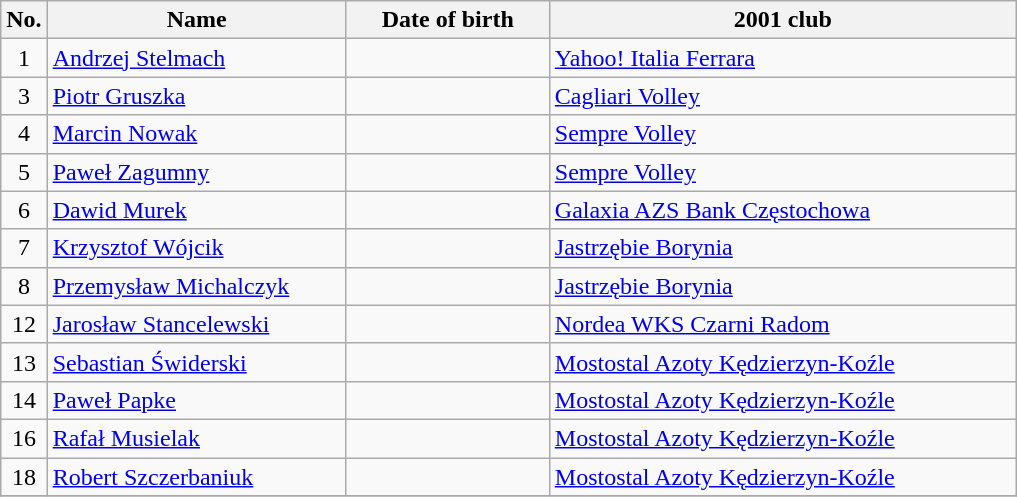<table class="wikitable sortable" style="font-size:100%; text-align:center;">
<tr>
<th>No.</th>
<th style="width:12em">Name</th>
<th style="width:8em">Date of birth</th>
<th style="width:19em">2001 club</th>
</tr>
<tr>
<td>1</td>
<td align=left><a href='#'>Andrzej Stelmach</a></td>
<td align=right></td>
<td align=left> <a href='#'>Yahoo! Italia Ferrara</a></td>
</tr>
<tr>
<td>3</td>
<td align=left><a href='#'>Piotr Gruszka</a></td>
<td align=right></td>
<td align=left> <a href='#'>Cagliari Volley</a></td>
</tr>
<tr>
<td>4</td>
<td align=left><a href='#'>Marcin Nowak</a></td>
<td align=right></td>
<td align=left> <a href='#'>Sempre Volley</a></td>
</tr>
<tr>
<td>5</td>
<td align=left><a href='#'>Paweł Zagumny</a></td>
<td align=right></td>
<td align=left> <a href='#'>Sempre Volley</a></td>
</tr>
<tr>
<td>6</td>
<td align=left><a href='#'>Dawid Murek</a></td>
<td align=right></td>
<td align=left> <a href='#'>Galaxia AZS Bank Częstochowa</a></td>
</tr>
<tr>
<td>7</td>
<td align=left><a href='#'>Krzysztof Wójcik</a></td>
<td align=right></td>
<td align=left> <a href='#'>Jastrzębie Borynia</a></td>
</tr>
<tr>
<td>8</td>
<td align=left><a href='#'>Przemysław Michalczyk</a></td>
<td align=right></td>
<td align=left> <a href='#'>Jastrzębie Borynia</a></td>
</tr>
<tr>
<td>12</td>
<td align=left><a href='#'>Jarosław Stancelewski</a></td>
<td align=right></td>
<td align=left> <a href='#'>Nordea WKS Czarni Radom</a></td>
</tr>
<tr>
<td>13</td>
<td align=left><a href='#'>Sebastian Świderski</a></td>
<td align=right></td>
<td align=left> <a href='#'>Mostostal Azoty Kędzierzyn-Koźle</a></td>
</tr>
<tr>
<td>14</td>
<td align=left><a href='#'>Paweł Papke</a></td>
<td align=right></td>
<td align=left> <a href='#'>Mostostal Azoty Kędzierzyn-Koźle</a></td>
</tr>
<tr>
<td>16</td>
<td align=left><a href='#'>Rafał Musielak</a></td>
<td align=right></td>
<td align=left> <a href='#'>Mostostal Azoty Kędzierzyn-Koźle</a></td>
</tr>
<tr>
<td>18</td>
<td align=left><a href='#'>Robert Szczerbaniuk</a></td>
<td align=right></td>
<td align=left> <a href='#'>Mostostal Azoty Kędzierzyn-Koźle</a></td>
</tr>
<tr>
</tr>
</table>
